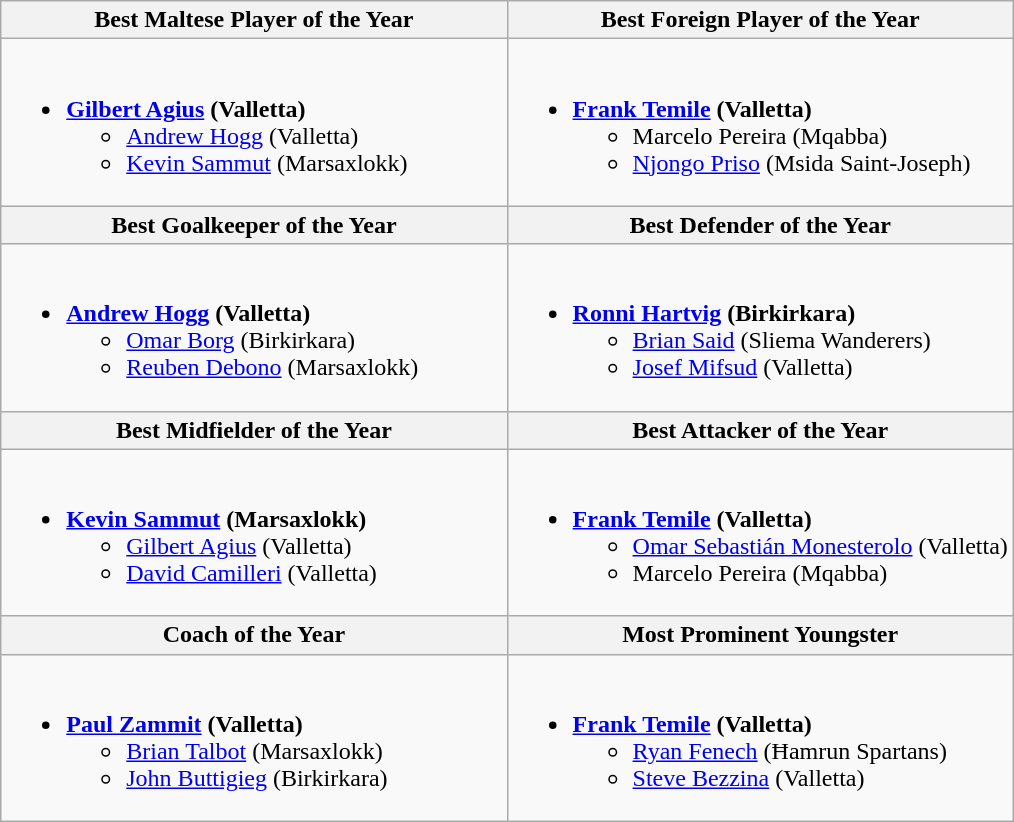<table class="wikitable nowrap">
<tr>
<th style="width:50%">Best Maltese Player of the Year</th>
<th style="width:50%">Best Foreign Player of the Year</th>
</tr>
<tr>
<td><br><ul><li><strong><a href='#'>Gilbert Agius</a> (Valletta)</strong><ul><li><a href='#'>Andrew Hogg</a> (Valletta)</li><li><a href='#'>Kevin Sammut</a> (Marsaxlokk)</li></ul></li></ul></td>
<td><br><ul><li><strong><a href='#'>Frank Temile</a> (Valletta)</strong><ul><li>Marcelo Pereira (Mqabba)</li><li><a href='#'>Njongo Priso</a> (Msida Saint-Joseph)</li></ul></li></ul></td>
</tr>
<tr>
<th style="width:50%">Best Goalkeeper of the Year</th>
<th style="width:50%">Best Defender of the Year</th>
</tr>
<tr>
<td><br><ul><li><strong><a href='#'>Andrew Hogg</a> (Valletta)</strong><ul><li><a href='#'>Omar Borg</a> (Birkirkara)</li><li><a href='#'>Reuben Debono</a> (Marsaxlokk)</li></ul></li></ul></td>
<td><br><ul><li><strong><a href='#'>Ronni Hartvig</a> (Birkirkara)</strong><ul><li><a href='#'>Brian Said</a> (Sliema Wanderers)</li><li><a href='#'>Josef Mifsud</a> (Valletta)</li></ul></li></ul></td>
</tr>
<tr>
<th style="width:50%">Best Midfielder of the Year</th>
<th style="width:50%">Best Attacker of the Year</th>
</tr>
<tr>
<td><br><ul><li><strong><a href='#'>Kevin Sammut</a> (Marsaxlokk)</strong><ul><li><a href='#'>Gilbert Agius</a> (Valletta)</li><li><a href='#'>David Camilleri</a> (Valletta)</li></ul></li></ul></td>
<td><br><ul><li><strong><a href='#'>Frank Temile</a> (Valletta)</strong><ul><li><a href='#'>Omar Sebastián Monesterolo</a> (Valletta)</li><li>Marcelo Pereira (Mqabba)</li></ul></li></ul></td>
</tr>
<tr>
<th style="width:50%">Coach of the Year</th>
<th style="width:50%">Most Prominent Youngster</th>
</tr>
<tr>
<td><br><ul><li><strong><a href='#'>Paul Zammit</a> (Valletta)</strong><ul><li><a href='#'>Brian Talbot</a> (Marsaxlokk)</li><li><a href='#'>John Buttigieg</a> (Birkirkara)</li></ul></li></ul></td>
<td><br><ul><li><strong><a href='#'>Frank Temile</a> (Valletta)</strong><ul><li><a href='#'>Ryan Fenech</a> (Ħamrun Spartans)</li><li><a href='#'>Steve Bezzina</a> (Valletta)</li></ul></li></ul></td>
</tr>
</table>
